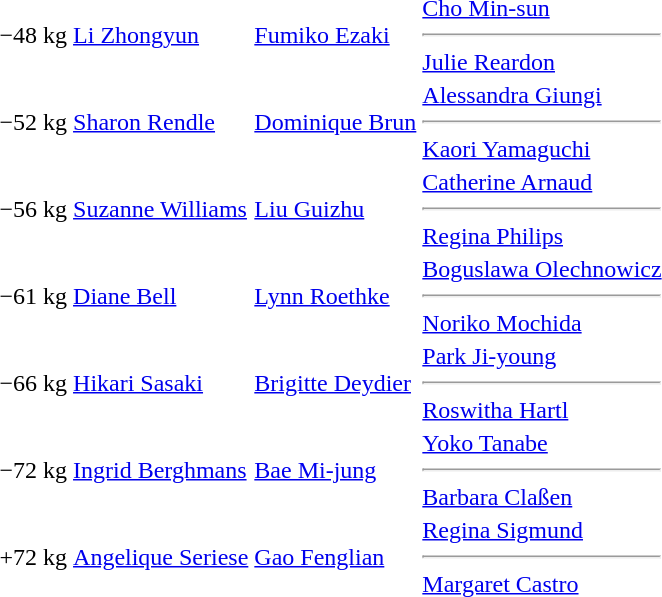<table>
<tr>
<td>−48 kg</td>
<td><a href='#'>Li Zhongyun</a> <br> </td>
<td><a href='#'>Fumiko Ezaki</a> <br> </td>
<td><a href='#'>Cho Min-sun</a> <br>  <hr> <a href='#'>Julie Reardon</a> <br> </td>
</tr>
<tr>
<td>−52 kg</td>
<td><a href='#'>Sharon Rendle</a> <br> </td>
<td><a href='#'>Dominique Brun</a> <br> </td>
<td><a href='#'>Alessandra Giungi</a> <br>  <hr> <a href='#'>Kaori Yamaguchi</a> <br> </td>
</tr>
<tr>
<td>−56 kg</td>
<td><a href='#'>Suzanne Williams</a> <br> </td>
<td><a href='#'>Liu Guizhu</a> <br> </td>
<td><a href='#'>Catherine Arnaud</a> <br>  <hr> <a href='#'>Regina Philips</a> <br> </td>
</tr>
<tr>
<td>−61 kg</td>
<td><a href='#'>Diane Bell</a> <br> </td>
<td><a href='#'>Lynn Roethke</a> <br> </td>
<td><a href='#'>Boguslawa Olechnowicz</a> <br>  <hr> <a href='#'>Noriko Mochida</a> <br> </td>
</tr>
<tr>
<td>−66 kg</td>
<td><a href='#'>Hikari Sasaki</a> <br> </td>
<td><a href='#'>Brigitte Deydier</a> <br> </td>
<td><a href='#'>Park Ji-young</a> <br>  <hr> <a href='#'>Roswitha Hartl</a> <br> </td>
</tr>
<tr>
<td>−72 kg</td>
<td><a href='#'>Ingrid Berghmans</a> <br> </td>
<td><a href='#'>Bae Mi-jung</a> <br> </td>
<td><a href='#'>Yoko Tanabe</a> <br>  <hr> <a href='#'>Barbara Claßen</a> <br> </td>
</tr>
<tr>
<td>+72 kg</td>
<td><a href='#'>Angelique Seriese</a> <br> </td>
<td><a href='#'>Gao Fenglian</a> <br> </td>
<td><a href='#'>Regina Sigmund</a> <br>  <hr> <a href='#'>Margaret Castro</a> <br> </td>
</tr>
</table>
